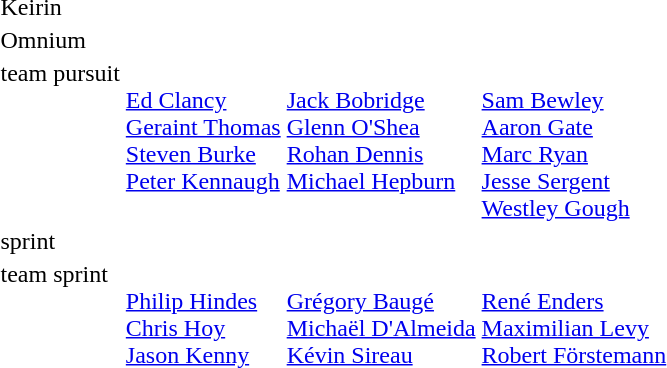<table>
<tr valign="top">
<td rowspan="2">Keirin<br></td>
<td rowspan="2"></td>
<td rowspan="2"></td>
<td></td>
</tr>
<tr>
<td></td>
</tr>
<tr>
<td>Omnium<br></td>
<td></td>
<td></td>
<td></td>
</tr>
<tr valign="top">
<td>team pursuit<br></td>
<td><br><a href='#'>Ed Clancy</a><br><a href='#'>Geraint Thomas</a><br><a href='#'>Steven Burke</a><br><a href='#'>Peter Kennaugh</a><br> </td>
<td><br><a href='#'>Jack Bobridge</a><br><a href='#'>Glenn O'Shea</a><br><a href='#'>Rohan Dennis</a><br><a href='#'>Michael Hepburn</a><br> </td>
<td><br><a href='#'>Sam Bewley</a><br><a href='#'>Aaron Gate</a><br><a href='#'>Marc Ryan</a><br><a href='#'>Jesse Sergent</a><br><a href='#'>Westley Gough</a></td>
</tr>
<tr>
<td>sprint<br></td>
<td></td>
<td></td>
<td></td>
</tr>
<tr valign="top">
<td>team sprint<br></td>
<td><br><a href='#'>Philip Hindes</a><br><a href='#'>Chris Hoy</a><br><a href='#'>Jason Kenny</a></td>
<td><br><a href='#'>Grégory Baugé</a><br><a href='#'>Michaël D'Almeida</a><br><a href='#'>Kévin Sireau</a></td>
<td><br><a href='#'>René Enders</a><br><a href='#'>Maximilian Levy</a><br><a href='#'>Robert Förstemann</a></td>
</tr>
</table>
